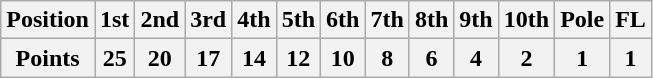<table class="wikitable">
<tr>
<th>Position</th>
<th>1st</th>
<th>2nd</th>
<th>3rd</th>
<th>4th</th>
<th>5th</th>
<th>6th</th>
<th>7th</th>
<th>8th</th>
<th>9th</th>
<th>10th</th>
<th>Pole</th>
<th>FL</th>
</tr>
<tr>
<th>Points</th>
<th>25</th>
<th>20</th>
<th>17</th>
<th>14</th>
<th>12</th>
<th>10</th>
<th>8</th>
<th>6</th>
<th>4</th>
<th>2</th>
<th>1</th>
<th>1</th>
</tr>
</table>
